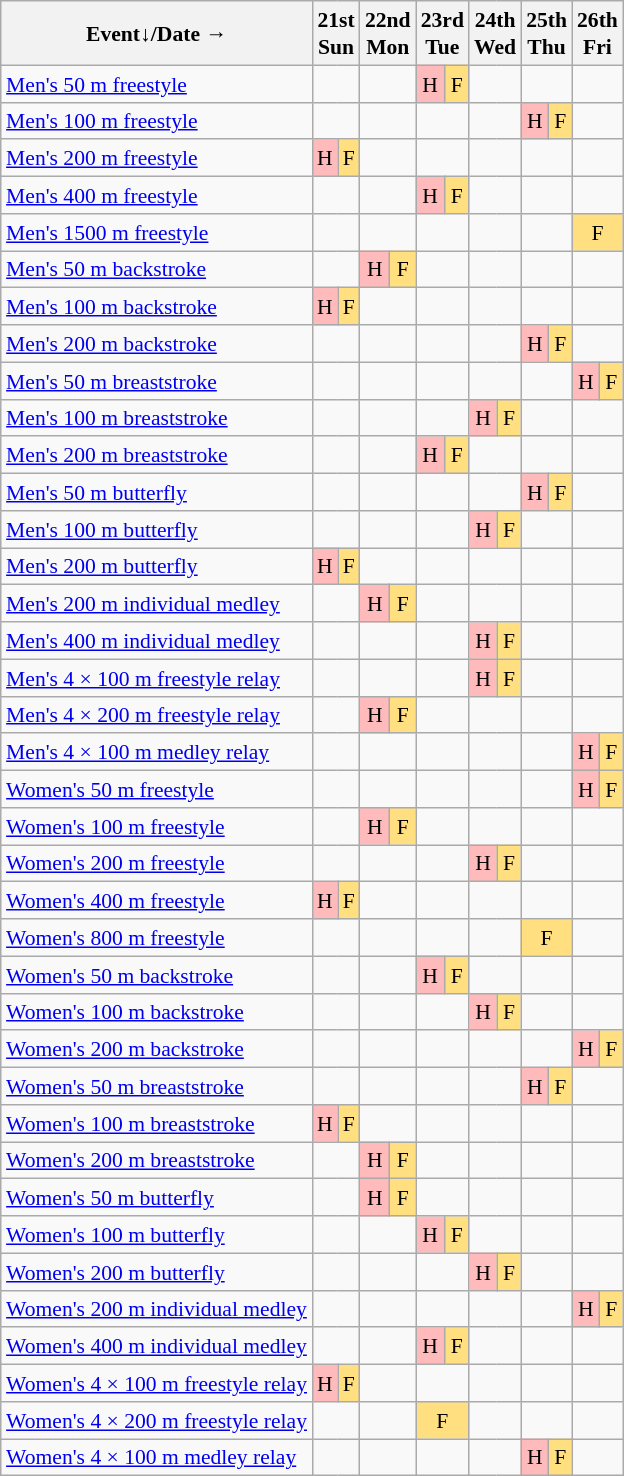<table class="wikitable" style="margin:0.5em auto; font-size:90%; line-height:1.25em; text-align:center;">
<tr>
<th>Event↓/Date →</th>
<th colspan=2>21st<br>Sun</th>
<th colspan=2>22nd<br>Mon</th>
<th colspan=2>23rd<br>Tue</th>
<th colspan=2>24th<br>Wed</th>
<th colspan=2>25th<br>Thu</th>
<th colspan=2>26th<br>Fri</th>
</tr>
<tr>
<td align="left"><a href='#'>Men's 50 m freestyle</a></td>
<td colspan=2></td>
<td colspan=2></td>
<td bgcolor="#FFBBBB">H</td>
<td bgcolor="#FFDF80">F</td>
<td colspan=2></td>
<td colspan=2></td>
<td colspan=2></td>
</tr>
<tr>
<td align="left"><a href='#'>Men's 100 m freestyle</a></td>
<td colspan=2></td>
<td colspan=2></td>
<td colspan=2></td>
<td colspan=2></td>
<td bgcolor="#FFBBBB">H</td>
<td bgcolor="#FFDF80">F</td>
<td colspan=2></td>
</tr>
<tr>
<td align="left"><a href='#'>Men's 200 m freestyle</a></td>
<td bgcolor="#FFBBBB">H</td>
<td bgcolor="#FFDF80">F</td>
<td colspan=2></td>
<td colspan=2></td>
<td colspan=2></td>
<td colspan=2></td>
<td colspan=2></td>
</tr>
<tr>
<td align="left"><a href='#'>Men's 400 m freestyle</a></td>
<td colspan=2></td>
<td colspan=2></td>
<td bgcolor="#FFBBBB">H</td>
<td bgcolor="#FFDF80">F</td>
<td colspan=2></td>
<td colspan=2></td>
<td colspan=2></td>
</tr>
<tr>
<td align="left"><a href='#'>Men's 1500 m freestyle</a></td>
<td colspan=2></td>
<td colspan=2></td>
<td colspan=2></td>
<td colspan=2></td>
<td colspan=2></td>
<td colspan=2 bgcolor="#FFDF80">F</td>
</tr>
<tr>
<td align="left"><a href='#'>Men's 50 m backstroke</a></td>
<td colspan=2></td>
<td bgcolor="#FFBBBB">H</td>
<td bgcolor="#FFDF80">F</td>
<td colspan=2></td>
<td colspan=2></td>
<td colspan=2></td>
<td colspan=2></td>
</tr>
<tr>
<td align="left"><a href='#'>Men's 100 m backstroke</a></td>
<td bgcolor="#FFBBBB">H</td>
<td bgcolor="#FFDF80">F</td>
<td colspan=2></td>
<td colspan=2></td>
<td colspan=2></td>
<td colspan=2></td>
<td colspan=2></td>
</tr>
<tr>
<td align="left"><a href='#'>Men's 200 m backstroke</a></td>
<td colspan=2></td>
<td colspan=2></td>
<td colspan=2></td>
<td colspan=2></td>
<td bgcolor="#FFBBBB">H</td>
<td bgcolor="#FFDF80">F</td>
<td colspan=2></td>
</tr>
<tr>
<td align="left"><a href='#'>Men's 50 m breaststroke</a></td>
<td colspan=2></td>
<td colspan=2></td>
<td colspan=2></td>
<td colspan=2></td>
<td colspan=2></td>
<td bgcolor="#FFBBBB">H</td>
<td bgcolor="#FFDF80">F</td>
</tr>
<tr>
<td align="left"><a href='#'>Men's 100 m breaststroke</a></td>
<td colspan=2></td>
<td colspan=2></td>
<td colspan=2></td>
<td bgcolor="#FFBBBB">H</td>
<td bgcolor="#FFDF80">F</td>
<td colspan=2></td>
<td colspan=2></td>
</tr>
<tr>
<td align="left"><a href='#'>Men's 200 m breaststroke</a></td>
<td colspan=2></td>
<td colspan=2></td>
<td bgcolor="#FFBBBB">H</td>
<td bgcolor="#FFDF80">F</td>
<td colspan=2></td>
<td colspan=2></td>
<td colspan=2></td>
</tr>
<tr>
<td align="left"><a href='#'>Men's 50 m butterfly</a></td>
<td colspan=2></td>
<td colspan=2></td>
<td colspan=2></td>
<td colspan=2></td>
<td bgcolor="#FFBBBB">H</td>
<td bgcolor="#FFDF80">F</td>
<td colspan=2></td>
</tr>
<tr>
<td align="left"><a href='#'>Men's 100 m butterfly</a></td>
<td colspan=2></td>
<td colspan=2></td>
<td colspan=2></td>
<td bgcolor="#FFBBBB">H</td>
<td bgcolor="#FFDF80">F</td>
<td colspan=2></td>
<td colspan=2></td>
</tr>
<tr>
<td align="left"><a href='#'>Men's 200 m butterfly</a></td>
<td bgcolor="#FFBBBB">H</td>
<td bgcolor="#FFDF80">F</td>
<td colspan=2></td>
<td colspan=2></td>
<td colspan=2></td>
<td colspan=2></td>
<td colspan=2></td>
</tr>
<tr>
<td align="left"><a href='#'>Men's 200 m individual medley</a></td>
<td colspan=2></td>
<td bgcolor="#FFBBBB">H</td>
<td bgcolor="#FFDF80">F</td>
<td colspan=2></td>
<td colspan=2></td>
<td colspan=2></td>
<td colspan=2></td>
</tr>
<tr>
<td align="left"><a href='#'>Men's 400 m individual medley</a></td>
<td colspan=2></td>
<td colspan=2></td>
<td colspan=2></td>
<td bgcolor="#FFBBBB">H</td>
<td bgcolor="#FFDF80">F</td>
<td colspan=2></td>
<td colspan=2></td>
</tr>
<tr>
<td align="left"><a href='#'>Men's 4 × 100 m freestyle relay</a></td>
<td colspan=2></td>
<td colspan=2></td>
<td colspan=2></td>
<td bgcolor="#FFBBBB">H</td>
<td bgcolor="#FFDF80">F</td>
<td colspan=2></td>
<td colspan=2></td>
</tr>
<tr>
<td align="left"><a href='#'>Men's 4 × 200 m freestyle relay</a></td>
<td colspan=2></td>
<td bgcolor="#FFBBBB">H</td>
<td bgcolor="#FFDF80">F</td>
<td colspan=2></td>
<td colspan=2></td>
<td colspan=2></td>
<td colspan=2></td>
</tr>
<tr>
<td align="left"><a href='#'>Men's 4 × 100 m medley relay</a></td>
<td colspan=2></td>
<td colspan=2></td>
<td colspan=2></td>
<td colspan=2></td>
<td colspan=2></td>
<td bgcolor="#FFBBBB">H</td>
<td bgcolor="#FFDF80">F</td>
</tr>
<tr>
<td align="left"><a href='#'>Women's 50 m freestyle</a></td>
<td colspan=2></td>
<td colspan=2></td>
<td colspan=2></td>
<td colspan=2></td>
<td colspan=2></td>
<td bgcolor="#FFBBBB">H</td>
<td bgcolor="#FFDF80">F</td>
</tr>
<tr>
<td align="left"><a href='#'>Women's 100 m freestyle</a></td>
<td colspan=2></td>
<td bgcolor="#FFBBBB">H</td>
<td bgcolor="#FFDF80">F</td>
<td colspan=2></td>
<td colspan=2></td>
<td colspan=2></td>
<td colspan=2></td>
</tr>
<tr>
<td align="left"><a href='#'>Women's 200 m freestyle</a></td>
<td colspan=2></td>
<td colspan=2></td>
<td colspan=2></td>
<td bgcolor="#FFBBBB">H</td>
<td bgcolor="#FFDF80">F</td>
<td colspan=2></td>
<td colspan=2></td>
</tr>
<tr>
<td align="left"><a href='#'>Women's 400 m freestyle</a></td>
<td bgcolor="#FFBBBB">H</td>
<td bgcolor="#FFDF80">F</td>
<td colspan=2></td>
<td colspan=2></td>
<td colspan=2></td>
<td colspan=2></td>
<td colspan=2></td>
</tr>
<tr>
<td align="left"><a href='#'>Women's 800 m freestyle</a></td>
<td colspan=2></td>
<td colspan=2></td>
<td colspan=2></td>
<td colspan=2></td>
<td colspan=2 bgcolor="#FFDF80">F</td>
<td colspan=2></td>
</tr>
<tr>
<td align="left"><a href='#'>Women's 50 m backstroke</a></td>
<td colspan=2></td>
<td colspan=2></td>
<td bgcolor="#FFBBBB">H</td>
<td bgcolor="#FFDF80">F</td>
<td colspan=2></td>
<td colspan=2></td>
<td colspan=2></td>
</tr>
<tr>
<td align="left"><a href='#'>Women's 100 m backstroke</a></td>
<td colspan=2></td>
<td colspan=2></td>
<td colspan=2></td>
<td bgcolor="#FFBBBB">H</td>
<td bgcolor="#FFDF80">F</td>
<td colspan=2></td>
<td colspan=2></td>
</tr>
<tr>
<td align="left"><a href='#'>Women's 200 m backstroke</a></td>
<td colspan=2></td>
<td colspan=2></td>
<td colspan=2></td>
<td colspan=2></td>
<td colspan=2></td>
<td bgcolor="#FFBBBB">H</td>
<td bgcolor="#FFDF80">F</td>
</tr>
<tr>
<td align="left"><a href='#'>Women's 50 m breaststroke</a></td>
<td colspan=2></td>
<td colspan=2></td>
<td colspan=2></td>
<td colspan=2></td>
<td bgcolor="#FFBBBB">H</td>
<td bgcolor="#FFDF80">F</td>
<td colspan=2></td>
</tr>
<tr>
<td align="left"><a href='#'>Women's 100 m breaststroke</a></td>
<td bgcolor="#FFBBBB">H</td>
<td bgcolor="#FFDF80">F</td>
<td colspan=2></td>
<td colspan=2></td>
<td colspan=2></td>
<td colspan=2></td>
<td colspan=2></td>
</tr>
<tr>
<td align="left"><a href='#'>Women's 200 m breaststroke</a></td>
<td colspan=2></td>
<td bgcolor="#FFBBBB">H</td>
<td bgcolor="#FFDF80">F</td>
<td colspan=2></td>
<td colspan=2></td>
<td colspan=2></td>
<td colspan=2></td>
</tr>
<tr>
<td align="left"><a href='#'>Women's 50 m butterfly</a></td>
<td colspan=2></td>
<td bgcolor="#FFBBBB">H</td>
<td bgcolor="#FFDF80">F</td>
<td colspan=2></td>
<td colspan=2></td>
<td colspan=2></td>
<td colspan=2></td>
</tr>
<tr>
<td align="left"><a href='#'>Women's 100 m butterfly</a></td>
<td colspan=2></td>
<td colspan=2></td>
<td bgcolor="#FFBBBB">H</td>
<td bgcolor="#FFDF80">F</td>
<td colspan=2></td>
<td colspan=2></td>
<td colspan=2></td>
</tr>
<tr>
<td align="left"><a href='#'>Women's 200 m butterfly</a></td>
<td colspan=2></td>
<td colspan=2></td>
<td colspan=2></td>
<td bgcolor="#FFBBBB">H</td>
<td bgcolor="#FFDF80">F</td>
<td colspan=2></td>
<td colspan=2></td>
</tr>
<tr>
<td align="left"><a href='#'>Women's 200 m individual medley</a></td>
<td colspan=2></td>
<td colspan=2></td>
<td colspan=2></td>
<td colspan=2></td>
<td colspan=2></td>
<td bgcolor="#FFBBBB">H</td>
<td bgcolor="#FFDF80">F</td>
</tr>
<tr>
<td align="left"><a href='#'>Women's 400 m individual medley</a></td>
<td colspan=2></td>
<td colspan=2></td>
<td bgcolor="#FFBBBB">H</td>
<td bgcolor="#FFDF80">F</td>
<td colspan=2></td>
<td colspan=2></td>
<td colspan=2></td>
</tr>
<tr>
<td align="left"><a href='#'>Women's 4 × 100 m freestyle relay</a></td>
<td bgcolor="#FFBBBB">H</td>
<td bgcolor="#FFDF80">F</td>
<td colspan=2></td>
<td colspan=2></td>
<td colspan=2></td>
<td colspan=2></td>
<td colspan=2></td>
</tr>
<tr>
<td align="left"><a href='#'>Women's 4 × 200 m freestyle relay</a></td>
<td colspan=2></td>
<td colspan=2></td>
<td colspan=2 bgcolor="#FFDF80">F</td>
<td colspan=2></td>
<td colspan=2></td>
<td colspan=2></td>
</tr>
<tr>
<td align="left"><a href='#'>Women's 4 × 100 m medley relay</a></td>
<td colspan=2></td>
<td colspan=2></td>
<td colspan=2></td>
<td colspan=2></td>
<td bgcolor="#FFBBBB">H</td>
<td bgcolor="#FFDF80">F</td>
<td colspan=2></td>
</tr>
</table>
